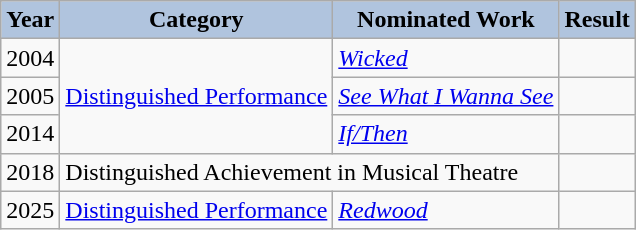<table class="wikitable">
<tr align="center">
<th style="background:#B0C4DE">Year</th>
<th style="background:#B0C4DE">Category</th>
<th style="background:#B0C4DE">Nominated Work</th>
<th style="background:#B0C4DE">Result</th>
</tr>
<tr>
<td>2004</td>
<td rowspan="3"><a href='#'>Distinguished Performance</a></td>
<td><em><a href='#'>Wicked</a></em></td>
<td></td>
</tr>
<tr>
<td>2005</td>
<td><em><a href='#'>See What I Wanna See</a></em></td>
<td></td>
</tr>
<tr>
<td>2014</td>
<td><em><a href='#'>If/Then</a></em></td>
<td></td>
</tr>
<tr>
<td>2018</td>
<td colspan="2">Distinguished Achievement in Musical Theatre</td>
<td></td>
</tr>
<tr>
<td>2025</td>
<td><a href='#'>Distinguished Performance</a></td>
<td><em><a href='#'>Redwood</a></em></td>
<td></td>
</tr>
</table>
